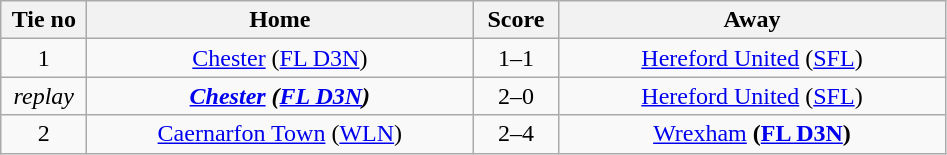<table class="wikitable" style="text-align:center">
<tr>
<th width=50>Tie no</th>
<th width=250>Home</th>
<th width=50>Score</th>
<th width=250>Away</th>
</tr>
<tr>
<td>1</td>
<td><a href='#'>Chester</a> (<a href='#'>FL D3N</a>)</td>
<td>1–1</td>
<td><a href='#'>Hereford United</a> (<a href='#'>SFL</a>)</td>
</tr>
<tr>
<td><em>replay</em></td>
<td><strong><em><a href='#'>Chester</a><strong> (<a href='#'>FL D3N</a>)<em></td>
<td></em>2–0<em></td>
<td></em><a href='#'>Hereford United</a> (<a href='#'>SFL</a>)<em></td>
</tr>
<tr>
<td>2</td>
<td><a href='#'>Caernarfon Town</a> (<a href='#'>WLN</a>)</td>
<td>2–4</td>
<td></strong><a href='#'>Wrexham</a><strong> (<a href='#'>FL D3N</a>)</td>
</tr>
</table>
